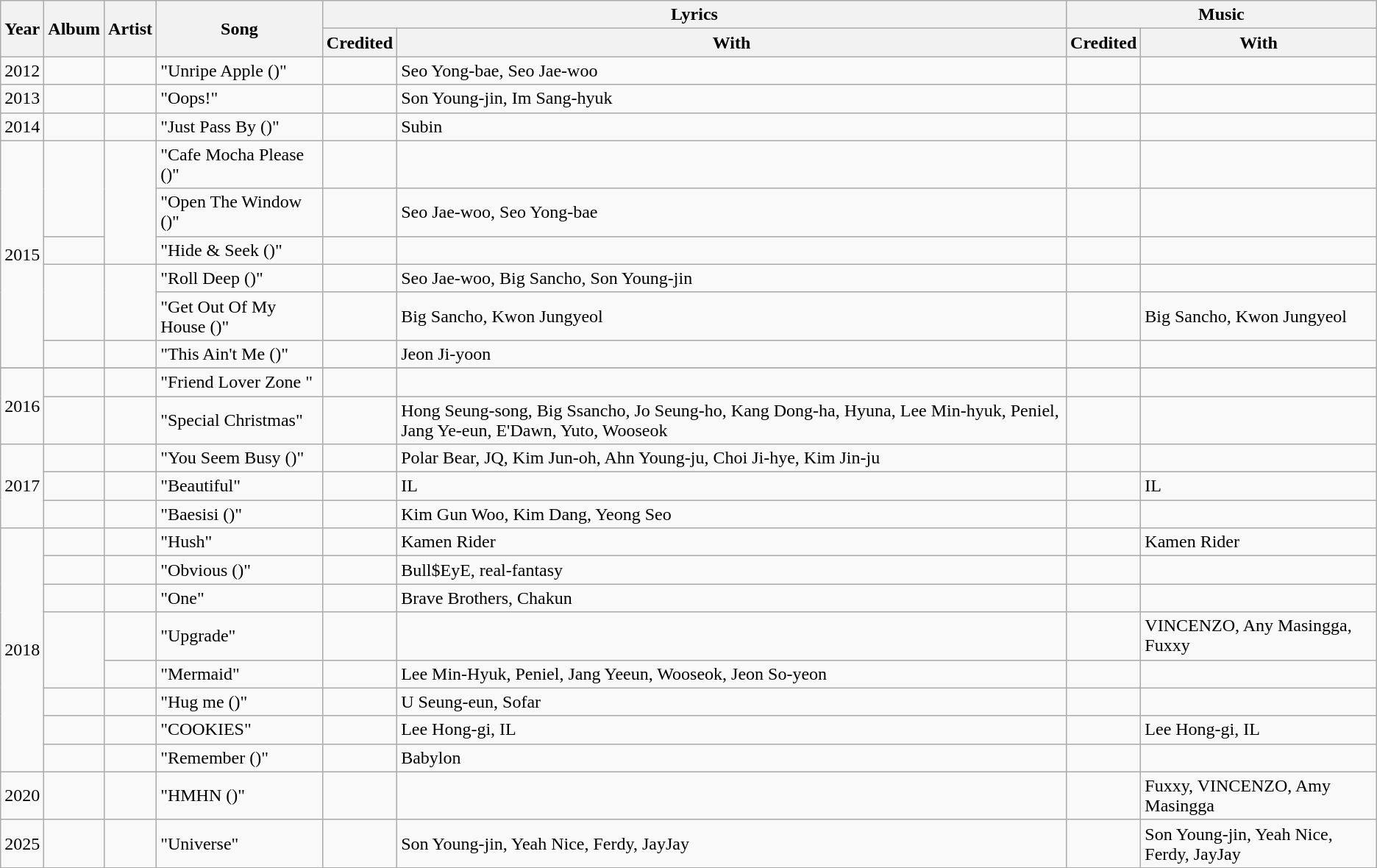<table class="wikitable">
<tr>
<th rowspan="2">Year</th>
<th rowspan="2">Album</th>
<th rowspan="2">Artist</th>
<th rowspan="2">Song</th>
<th colspan="2">Lyrics</th>
<th colspan="2">Music</th>
</tr>
<tr>
<th>Credited</th>
<th>With</th>
<th>Credited</th>
<th>With</th>
</tr>
<tr>
<td>2012</td>
<td></td>
<td></td>
<td>"Unripe Apple ()"</td>
<td></td>
<td>Seo Yong-bae, Seo Jae-woo</td>
<td></td>
<td></td>
</tr>
<tr>
<td>2013</td>
<td></td>
<td></td>
<td>"Oops!"</td>
<td></td>
<td>Son Young-jin, Im Sang-hyuk</td>
<td></td>
<td></td>
</tr>
<tr>
<td>2014</td>
<td></td>
<td></td>
<td>"Just Pass By ()"</td>
<td></td>
<td>Subin</td>
<td></td>
<td></td>
</tr>
<tr>
<td rowspan="6">2015</td>
<td rowspan="2"></td>
<td rowspan="3"></td>
<td>"Cafe Mocha Please ()"</td>
<td></td>
<td></td>
<td></td>
<td></td>
</tr>
<tr>
<td>"Open The Window ()"</td>
<td></td>
<td>Seo Jae-woo, Seo Yong-bae</td>
<td></td>
<td></td>
</tr>
<tr>
<td></td>
<td>"Hide & Seek ()"</td>
<td></td>
<td></td>
<td></td>
<td></td>
</tr>
<tr>
<td rowspan="2"></td>
<td rowspan="2"></td>
<td>"Roll Deep ()"</td>
<td></td>
<td>Seo Jae-woo, Big Sancho, Son Young-jin</td>
<td></td>
<td></td>
</tr>
<tr>
<td>"Get Out Of My House ()"</td>
<td></td>
<td>Big Sancho, Kwon Jungyeol</td>
<td></td>
<td>Big Sancho, Kwon Jungyeol</td>
</tr>
<tr>
<td></td>
<td></td>
<td>"This Ain't Me ()"</td>
<td></td>
<td>Jeon Ji-yoon</td>
<td></td>
<td></td>
</tr>
<tr>
</tr>
<tr>
<td rowspan="2">2016</td>
<td></td>
<td></td>
<td>"Friend Lover Zone "</td>
<td></td>
<td></td>
<td></td>
<td></td>
</tr>
<tr>
<td></td>
<td></td>
<td>"Special Christmas"</td>
<td></td>
<td>Hong Seung-song, Big Ssancho, Jo Seung-ho, Kang Dong-ha, Hyuna, Lee Min-hyuk, Peniel, Jang Ye-eun, E'Dawn, Yuto, Wooseok</td>
<td></td>
<td></td>
</tr>
<tr>
<td rowspan="3">2017</td>
<td></td>
<td></td>
<td>"You Seem Busy ()"</td>
<td></td>
<td>Polar Bear, JQ, Kim Jun-oh, Ahn Young-ju, Choi Ji-hye, Kim Jin-ju</td>
<td></td>
<td></td>
</tr>
<tr>
<td></td>
<td></td>
<td>"Beautiful"</td>
<td></td>
<td>IL</td>
<td></td>
<td>IL</td>
</tr>
<tr>
<td></td>
<td></td>
<td>"Baesisi ()"</td>
<td></td>
<td>Kim Gun Woo, Kim Dang, Yeong Seo</td>
<td></td>
<td></td>
</tr>
<tr>
<td rowspan="8">2018</td>
<td></td>
<td></td>
<td>"Hush"</td>
<td></td>
<td>Kamen Rider</td>
<td></td>
<td>Kamen Rider</td>
</tr>
<tr>
<td></td>
<td></td>
<td>"Obvious ()"</td>
<td></td>
<td>Bull$EyE, real-fantasy</td>
<td></td>
<td></td>
</tr>
<tr>
<td></td>
<td></td>
<td>"One"</td>
<td></td>
<td>Brave Brothers, Chakun</td>
<td></td>
<td></td>
</tr>
<tr>
<td rowspan="2"></td>
<td></td>
<td>"Upgrade"</td>
<td></td>
<td></td>
<td></td>
<td>VINCENZO, Any Masingga, Fuxxy</td>
</tr>
<tr>
<td></td>
<td>"Mermaid"</td>
<td></td>
<td>Lee Min-Hyuk, Peniel, Jang Yeeun, Wooseok, Jeon So-yeon</td>
<td></td>
<td></td>
</tr>
<tr>
<td></td>
<td></td>
<td>"Hug me  ()"</td>
<td></td>
<td>U Seung-eun, Sofar</td>
<td></td>
<td></td>
</tr>
<tr>
<td></td>
<td></td>
<td>"COOKIES"</td>
<td></td>
<td>Lee Hong-gi, IL</td>
<td></td>
<td>Lee Hong-gi, IL</td>
</tr>
<tr>
<td></td>
<td></td>
<td>"Remember ()"</td>
<td></td>
<td>Babylon</td>
<td></td>
<td></td>
</tr>
<tr>
<td>2020</td>
<td></td>
<td></td>
<td>"HMHN ()"</td>
<td></td>
<td></td>
<td></td>
<td>Fuxxy, VINCENZO, Amy Masingga</td>
</tr>
<tr>
<td>2025</td>
<td></td>
<td></td>
<td>"Universe"</td>
<td></td>
<td>Son Young-jin, Yeah Nice, Ferdy, JayJay</td>
<td></td>
<td>Son Young-jin, Yeah Nice, Ferdy, JayJay</td>
</tr>
<tr>
</tr>
</table>
